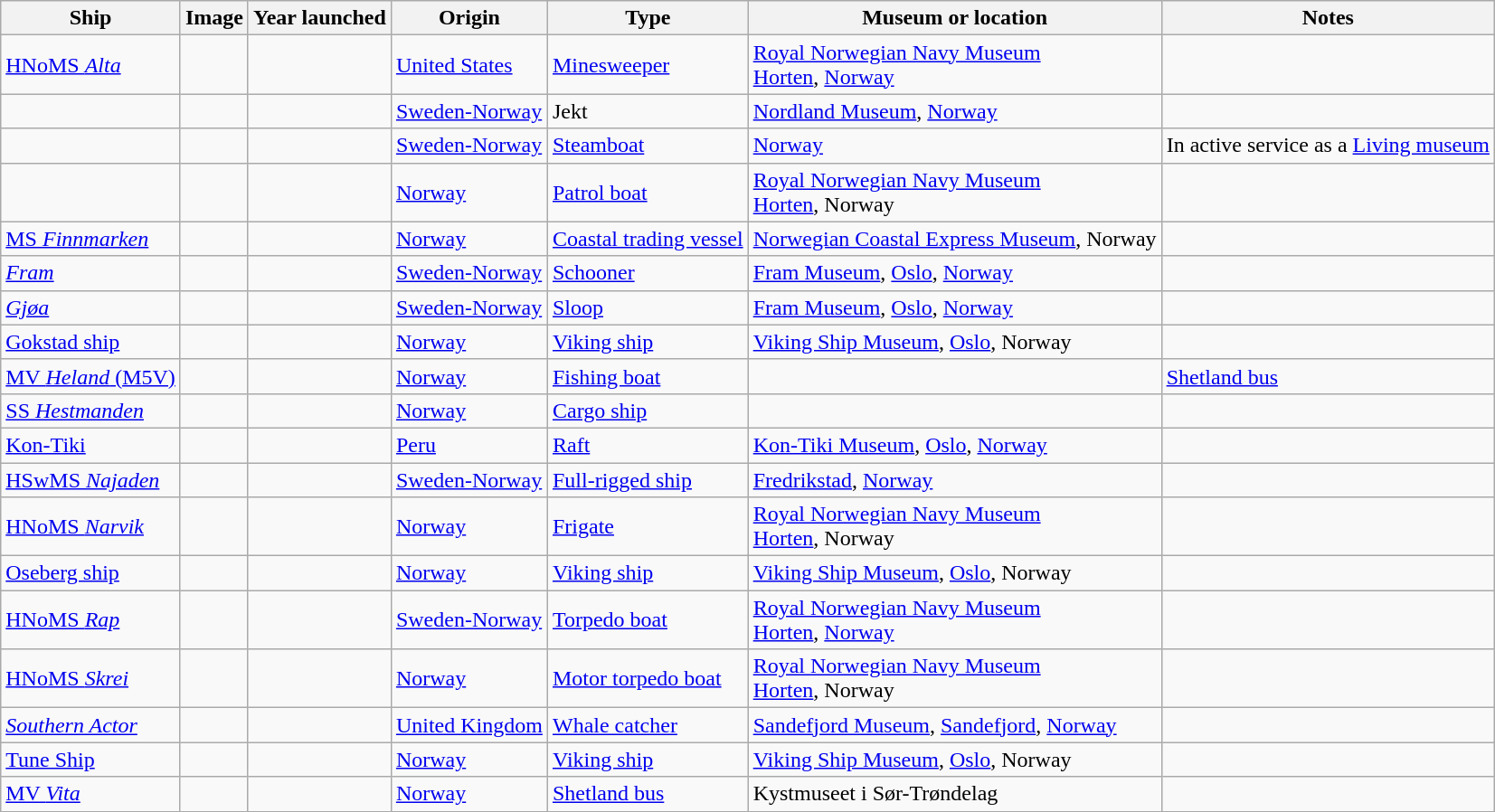<table class="wikitable sortable">
<tr>
<th>Ship</th>
<th>Image</th>
<th>Year launched</th>
<th>Origin</th>
<th>Type</th>
<th>Museum or location</th>
<th>Notes</th>
</tr>
<tr>
<td data-sort-value=Alta><a href='#'>HNoMS <em>Alta</em></a></td>
<td></td>
<td></td>
<td> <a href='#'>United States</a></td>
<td><a href='#'>Minesweeper</a></td>
<td><a href='#'>Royal Norwegian Navy Museum</a><br><a href='#'>Horten</a>, <a href='#'>Norway</a><br></td>
<td></td>
</tr>
<tr>
<td data-sort-value=Anna Karoline></td>
<td></td>
<td></td>
<td> <a href='#'>Sweden-Norway</a></td>
<td>Jekt</td>
<td><a href='#'>Nordland Museum</a>, <a href='#'>Norway</a><br></td>
<td></td>
</tr>
<tr>
<td data-sort-value=Bjoren></td>
<td></td>
<td></td>
<td> <a href='#'>Sweden-Norway</a></td>
<td><a href='#'>Steamboat</a></td>
<td><a href='#'>Norway</a></td>
<td>In active service as a <a href='#'>Living museum</a></td>
</tr>
<tr>
<td data-sort-value=Blink></td>
<td></td>
<td></td>
<td> <a href='#'>Norway</a></td>
<td><a href='#'>Patrol boat</a></td>
<td><a href='#'>Royal Norwegian Navy Museum</a><br><a href='#'>Horten</a>, Norway<br><small></small></td>
<td></td>
</tr>
<tr>
<td data-sort-value=Finnmarken><a href='#'>MS <em>Finnmarken</em></a></td>
<td></td>
<td></td>
<td> <a href='#'>Norway</a></td>
<td><a href='#'>Coastal trading vessel</a></td>
<td><a href='#'>Norwegian Coastal Express Museum</a>, Norway</td>
<td></td>
</tr>
<tr>
<td data-sort-value=Fram><em><a href='#'>Fram</a></em></td>
<td></td>
<td></td>
<td> <a href='#'>Sweden-Norway</a></td>
<td><a href='#'>Schooner</a></td>
<td><a href='#'>Fram Museum</a>, <a href='#'>Oslo</a>, <a href='#'>Norway</a></td>
<td></td>
</tr>
<tr>
<td data-sort-value=Gjøa><em><a href='#'>Gjøa</a></em></td>
<td></td>
<td></td>
<td> <a href='#'>Sweden-Norway</a></td>
<td><a href='#'>Sloop</a></td>
<td><a href='#'>Fram Museum</a>, <a href='#'>Oslo</a>, <a href='#'>Norway</a></td>
<td></td>
</tr>
<tr>
<td data-sort-value="Gokstad" ship><a href='#'>Gokstad ship</a></td>
<td></td>
<td></td>
<td> <a href='#'>Norway</a></td>
<td><a href='#'>Viking ship</a></td>
<td><a href='#'>Viking Ship Museum</a>, <a href='#'>Oslo</a>, Norway</td>
<td></td>
</tr>
<tr>
<td data-sort-value="Heland"><a href='#'>MV <em>Heland</em> (M5V)</a></td>
<td></td>
<td></td>
<td> <a href='#'>Norway</a></td>
<td><a href='#'>Fishing boat</a></td>
<td></td>
<td><a href='#'>Shetland bus</a></td>
</tr>
<tr>
<td data-sort-value=Hestmanden><a href='#'>SS <em>Hestmanden</em></a></td>
<td></td>
<td></td>
<td> <a href='#'>Norway</a></td>
<td><a href='#'>Cargo ship</a></td>
<td></td>
<td></td>
</tr>
<tr>
<td data-sort-value=Kon-Tiki><a href='#'>Kon-Tiki</a></td>
<td></td>
<td></td>
<td> <a href='#'>Peru</a></td>
<td><a href='#'>Raft</a></td>
<td><a href='#'>Kon-Tiki Museum</a>, <a href='#'>Oslo</a>, <a href='#'>Norway</a></td>
<td></td>
</tr>
<tr>
<td data-sort-value=Najaden><a href='#'>HSwMS <em>Najaden</em></a></td>
<td></td>
<td></td>
<td> <a href='#'>Sweden-Norway</a></td>
<td><a href='#'>Full-rigged ship</a></td>
<td><a href='#'>Fredrikstad</a>, <a href='#'>Norway</a></td>
</tr>
<tr>
<td data-sort-value="Narvik"><a href='#'>HNoMS <em>Narvik</em></a></td>
<td></td>
<td></td>
<td> <a href='#'>Norway</a></td>
<td><a href='#'>Frigate</a></td>
<td><a href='#'>Royal Norwegian Navy Museum</a><br><a href='#'>Horten</a>, Norway</td>
<td></td>
</tr>
<tr>
<td data-sort-value="Oseberg" ship><a href='#'>Oseberg ship</a></td>
<td></td>
<td></td>
<td> <a href='#'>Norway</a></td>
<td><a href='#'>Viking ship</a></td>
<td><a href='#'>Viking Ship Museum</a>, <a href='#'>Oslo</a>, Norway</td>
<td></td>
</tr>
<tr>
<td data-sort-value="Rap"><a href='#'>HNoMS <em>Rap</em></a></td>
<td></td>
<td></td>
<td> <a href='#'>Sweden-Norway</a></td>
<td><a href='#'>Torpedo boat</a></td>
<td><a href='#'>Royal Norwegian Navy Museum</a><br><a href='#'>Horten</a>, <a href='#'>Norway</a></td>
<td></td>
</tr>
<tr>
<td data-sort-value="Skrei"><a href='#'>HNoMS <em>Skrei</em></a></td>
<td></td>
<td></td>
<td> <a href='#'>Norway</a></td>
<td><a href='#'>Motor torpedo boat</a></td>
<td><a href='#'>Royal Norwegian Navy Museum</a><br><a href='#'>Horten</a>, Norway</td>
<td></td>
</tr>
<tr>
<td data-sort-value="Southern" Actor><em><a href='#'>Southern Actor</a></em></td>
<td></td>
<td></td>
<td> <a href='#'>United Kingdom</a></td>
<td><a href='#'>Whale catcher</a></td>
<td><a href='#'>Sandefjord Museum</a>, <a href='#'>Sandefjord</a>, <a href='#'>Norway</a></td>
<td></td>
</tr>
<tr>
<td data-sort-value="Tune" ship><a href='#'>Tune Ship</a></td>
<td></td>
<td></td>
<td> <a href='#'>Norway</a></td>
<td><a href='#'>Viking ship</a></td>
<td><a href='#'>Viking Ship Museum</a>, <a href='#'>Oslo</a>, Norway</td>
<td></td>
</tr>
<tr>
<td data-sort-value="Vita"><a href='#'>MV <em>Vita</em></a></td>
<td></td>
<td></td>
<td> <a href='#'>Norway</a></td>
<td><a href='#'>Shetland bus</a></td>
<td>Kystmuseet i Sør-Trøndelag</td>
<td></td>
</tr>
<tr>
</tr>
</table>
